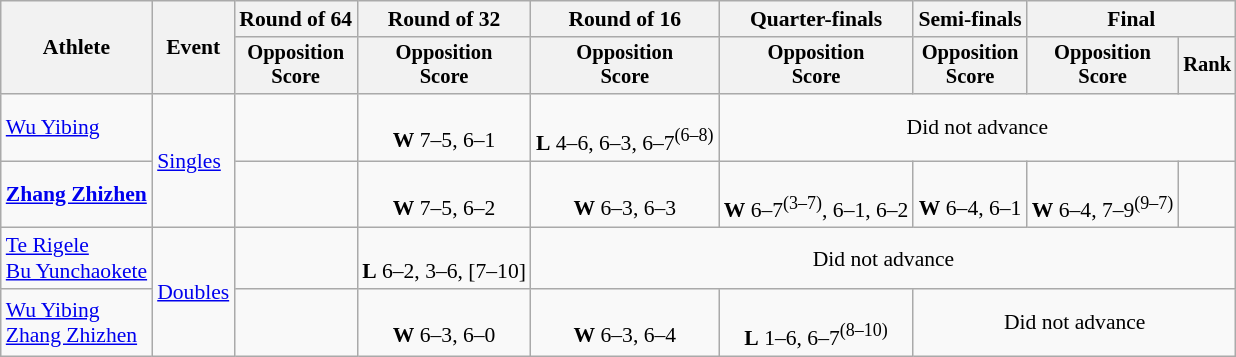<table class=wikitable style="font-size:90%; text-align:center;">
<tr>
<th rowspan="2">Athlete</th>
<th rowspan="2">Event</th>
<th>Round of 64</th>
<th>Round of 32</th>
<th>Round of 16</th>
<th>Quarter-finals</th>
<th>Semi-finals</th>
<th colspan=2>Final</th>
</tr>
<tr style="font-size:95%">
<th>Opposition<br>Score</th>
<th>Opposition<br>Score</th>
<th>Opposition<br>Score</th>
<th>Opposition<br>Score</th>
<th>Opposition<br>Score</th>
<th>Opposition<br>Score</th>
<th>Rank</th>
</tr>
<tr>
<td align=left><a href='#'>Wu Yibing</a></td>
<td align=left rowspan=2><a href='#'>Singles</a></td>
<td></td>
<td><br><strong>W</strong> 7–5, 6–1</td>
<td><br><strong>L</strong> 4–6, 6–3, 6–7<sup>(6–8)</sup></td>
<td colspan=4>Did not advance</td>
</tr>
<tr>
<td align=left><strong><a href='#'>Zhang Zhizhen</a></strong></td>
<td></td>
<td><br><strong>W</strong> 7–5, 6–2</td>
<td><br><strong>W</strong> 6–3, 6–3</td>
<td><br><strong>W</strong> 6–7<sup>(3–7)</sup>, 6–1, 6–2</td>
<td><br><strong>W</strong> 6–4, 6–1</td>
<td><br><strong>W</strong> 6–4, 7–9<sup>(9–7)</sup></td>
<td></td>
</tr>
<tr>
<td align=left><a href='#'>Te Rigele</a><br><a href='#'>Bu Yunchaokete</a></td>
<td align=left rowspan=2><a href='#'>Doubles</a></td>
<td></td>
<td><br><strong>L</strong> 6–2, 3–6, [7–10]</td>
<td colspan=5>Did not advance</td>
</tr>
<tr>
<td align=left><a href='#'>Wu Yibing</a><br><a href='#'>Zhang Zhizhen</a></td>
<td></td>
<td><br><strong>W</strong> 6–3, 6–0</td>
<td><br><strong>W</strong> 6–3, 6–4</td>
<td><br><strong>L</strong> 1–6, 6–7<sup>(8–10)</sup></td>
<td colspan=3>Did not advance</td>
</tr>
</table>
